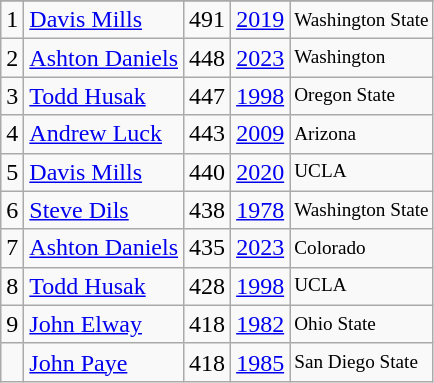<table class="wikitable">
<tr>
</tr>
<tr>
<td>1</td>
<td><a href='#'>Davis Mills</a></td>
<td><abbr>491</abbr></td>
<td><a href='#'>2019</a></td>
<td style="font-size:80%;">Washington State</td>
</tr>
<tr>
<td>2</td>
<td><a href='#'>Ashton Daniels</a></td>
<td><abbr>448</abbr></td>
<td><a href='#'>2023</a></td>
<td style="font-size:80%;">Washington</td>
</tr>
<tr>
<td>3</td>
<td><a href='#'>Todd Husak</a></td>
<td><abbr>447</abbr></td>
<td><a href='#'>1998</a></td>
<td style="font-size:80%;">Oregon State</td>
</tr>
<tr>
<td>4</td>
<td><a href='#'>Andrew Luck</a></td>
<td><abbr>443</abbr></td>
<td><a href='#'>2009</a></td>
<td style="font-size:80%;">Arizona</td>
</tr>
<tr>
<td>5</td>
<td><a href='#'>Davis Mills</a></td>
<td><abbr>440</abbr></td>
<td><a href='#'>2020</a></td>
<td style="font-size:80%;">UCLA</td>
</tr>
<tr>
<td>6</td>
<td><a href='#'>Steve Dils</a></td>
<td><abbr>438</abbr></td>
<td><a href='#'>1978</a></td>
<td style="font-size:80%;">Washington State</td>
</tr>
<tr>
<td>7</td>
<td><a href='#'>Ashton Daniels</a></td>
<td><abbr>435</abbr></td>
<td><a href='#'>2023</a></td>
<td style="font-size:80%;">Colorado</td>
</tr>
<tr>
<td>8</td>
<td><a href='#'>Todd Husak</a></td>
<td><abbr>428</abbr></td>
<td><a href='#'>1998</a></td>
<td style="font-size:80%;">UCLA</td>
</tr>
<tr>
<td>9</td>
<td><a href='#'>John Elway</a></td>
<td><abbr>418</abbr></td>
<td><a href='#'>1982</a></td>
<td style="font-size:80%;">Ohio State</td>
</tr>
<tr>
<td></td>
<td><a href='#'>John Paye</a></td>
<td><abbr>418</abbr></td>
<td><a href='#'>1985</a></td>
<td style="font-size:80%;">San Diego State</td>
</tr>
</table>
